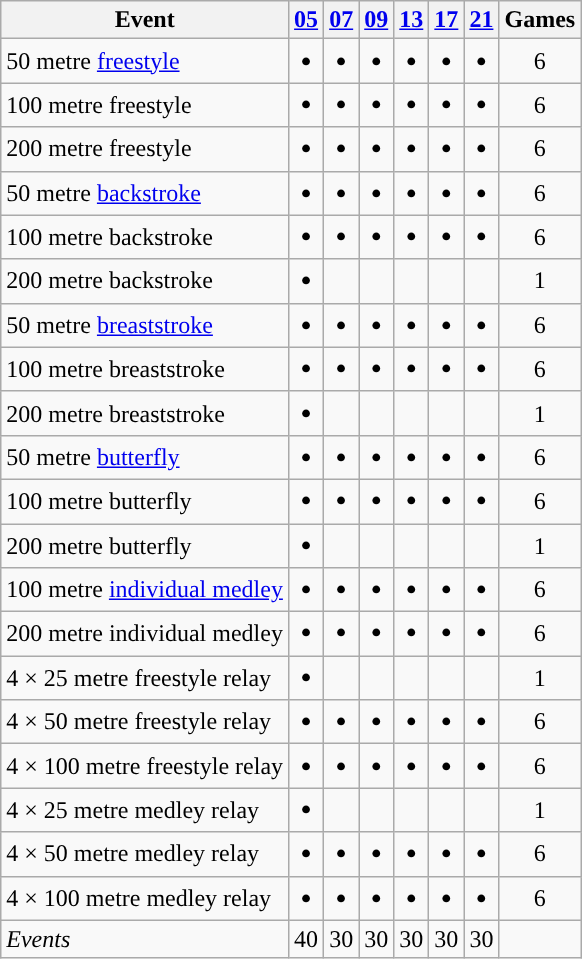<table class="wikitable" style="text-align:center">
<tr>
<th>Event</th>
<th><a href='#'>05</a></th>
<th><a href='#'>07</a></th>
<th><a href='#'>09</a></th>
<th><a href='#'>13</a></th>
<th><a href='#'>17</a></th>
<th><a href='#'>21</a></th>
<th>Games</th>
</tr>
<tr>
<td align="left">50 metre <a href='#'>freestyle</a></td>
<td><big><strong>•</strong></big></td>
<td><big><strong>•</strong></big></td>
<td><big><strong>•</strong></big></td>
<td><big><strong>•</strong></big></td>
<td><big><strong>•</strong></big></td>
<td><big><strong>•</strong></big></td>
<td>6</td>
</tr>
<tr>
<td align="left">100 metre freestyle</td>
<td><big><strong>•</strong></big></td>
<td><big><strong>•</strong></big></td>
<td><big><strong>•</strong></big></td>
<td><big><strong>•</strong></big></td>
<td><big><strong>•</strong></big></td>
<td><big><strong>•</strong></big></td>
<td>6</td>
</tr>
<tr>
<td align="left">200 metre freestyle</td>
<td><big><strong>•</strong></big></td>
<td><big><strong>•</strong></big></td>
<td><big><strong>•</strong></big></td>
<td><big><strong>•</strong></big></td>
<td><big><strong>•</strong></big></td>
<td><big><strong>•</strong></big></td>
<td>6</td>
</tr>
<tr>
<td align="left">50 metre <a href='#'>backstroke</a></td>
<td><big><strong>•</strong></big></td>
<td><big><strong>•</strong></big></td>
<td><big><strong>•</strong></big></td>
<td><big><strong>•</strong></big></td>
<td><big><strong>•</strong></big></td>
<td><big><strong>•</strong></big></td>
<td>6</td>
</tr>
<tr>
<td align="left">100 metre backstroke</td>
<td><big><strong>•</strong></big></td>
<td><big><strong>•</strong></big></td>
<td><big><strong>•</strong></big></td>
<td><big><strong>•</strong></big></td>
<td><big><strong>•</strong></big></td>
<td><big><strong>•</strong></big></td>
<td>6</td>
</tr>
<tr>
<td align="left">200 metre backstroke</td>
<td><big><strong>•</strong></big></td>
<td></td>
<td></td>
<td></td>
<td></td>
<td></td>
<td>1</td>
</tr>
<tr>
<td align="left">50 metre <a href='#'>breaststroke</a></td>
<td><big><strong>•</strong></big></td>
<td><big><strong>•</strong></big></td>
<td><big><strong>•</strong></big></td>
<td><big><strong>•</strong></big></td>
<td><big><strong>•</strong></big></td>
<td><big><strong>•</strong></big></td>
<td>6</td>
</tr>
<tr>
<td align="left">100 metre breaststroke</td>
<td><big><strong>•</strong></big></td>
<td><big><strong>•</strong></big></td>
<td><big><strong>•</strong></big></td>
<td><big><strong>•</strong></big></td>
<td><big><strong>•</strong></big></td>
<td><big><strong>•</strong></big></td>
<td>6</td>
</tr>
<tr>
<td align="left">200 metre breaststroke</td>
<td><big><strong>•</strong></big></td>
<td></td>
<td></td>
<td></td>
<td></td>
<td></td>
<td>1</td>
</tr>
<tr>
<td align="left">50 metre <a href='#'>butterfly</a></td>
<td><big><strong>•</strong></big></td>
<td><big><strong>•</strong></big></td>
<td><big><strong>•</strong></big></td>
<td><big><strong>•</strong></big></td>
<td><big><strong>•</strong></big></td>
<td><big><strong>•</strong></big></td>
<td>6</td>
</tr>
<tr>
<td align="left">100 metre butterfly</td>
<td><big><strong>•</strong></big></td>
<td><big><strong>•</strong></big></td>
<td><big><strong>•</strong></big></td>
<td><big><strong>•</strong></big></td>
<td><big><strong>•</strong></big></td>
<td><big><strong>•</strong></big></td>
<td>6</td>
</tr>
<tr>
<td align="left">200 metre butterfly</td>
<td><big><strong>•</strong></big></td>
<td></td>
<td></td>
<td></td>
<td></td>
<td></td>
<td>1</td>
</tr>
<tr>
<td align="left">100 metre <a href='#'>individual medley</a></td>
<td><big><strong>•</strong></big></td>
<td><big><strong>•</strong></big></td>
<td><big><strong>•</strong></big></td>
<td><big><strong>•</strong></big></td>
<td><big><strong>•</strong></big></td>
<td><big><strong>•</strong></big></td>
<td>6</td>
</tr>
<tr>
<td align="left">200 metre individual medley</td>
<td><big><strong>•</strong></big></td>
<td><big><strong>•</strong></big></td>
<td><big><strong>•</strong></big></td>
<td><big><strong>•</strong></big></td>
<td><big><strong>•</strong></big></td>
<td><big><strong>•</strong></big></td>
<td>6</td>
</tr>
<tr>
<td align="left">4 × 25 metre freestyle relay</td>
<td><big><strong>•</strong></big></td>
<td></td>
<td></td>
<td></td>
<td></td>
<td></td>
<td>1</td>
</tr>
<tr>
<td align="left">4 × 50 metre freestyle relay</td>
<td><big><strong>•</strong></big></td>
<td><big><strong>•</strong></big></td>
<td><big><strong>•</strong></big></td>
<td><big><strong>•</strong></big></td>
<td><big><strong>•</strong></big></td>
<td><big><strong>•</strong></big></td>
<td>6</td>
</tr>
<tr>
<td align="left">4 × 100 metre freestyle relay</td>
<td><big><strong>•</strong></big></td>
<td><big><strong>•</strong></big></td>
<td><big><strong>•</strong></big></td>
<td><big><strong>•</strong></big></td>
<td><big><strong>•</strong></big></td>
<td><big><strong>•</strong></big></td>
<td>6</td>
</tr>
<tr>
<td align="left">4 × 25 metre medley relay</td>
<td><big><strong>•</strong></big></td>
<td></td>
<td></td>
<td></td>
<td></td>
<td></td>
<td>1</td>
</tr>
<tr>
<td align="left">4 × 50 metre medley relay</td>
<td><big><strong>•</strong></big></td>
<td><big><strong>•</strong></big></td>
<td><big><strong>•</strong></big></td>
<td><big><strong>•</strong></big></td>
<td><big><strong>•</strong></big></td>
<td><big><strong>•</strong></big></td>
<td>6</td>
</tr>
<tr>
<td align="left">4 × 100 metre medley relay</td>
<td><big><strong>•</strong></big></td>
<td><big><strong>•</strong></big></td>
<td><big><strong>•</strong></big></td>
<td><big><strong>•</strong></big></td>
<td><big><strong>•</strong></big></td>
<td><big><strong>•</strong></big></td>
<td>6</td>
</tr>
<tr>
<td align="left"><em>Events</em></td>
<td>40</td>
<td>30</td>
<td>30</td>
<td>30</td>
<td>30</td>
<td>30</td>
<td></td>
</tr>
</table>
